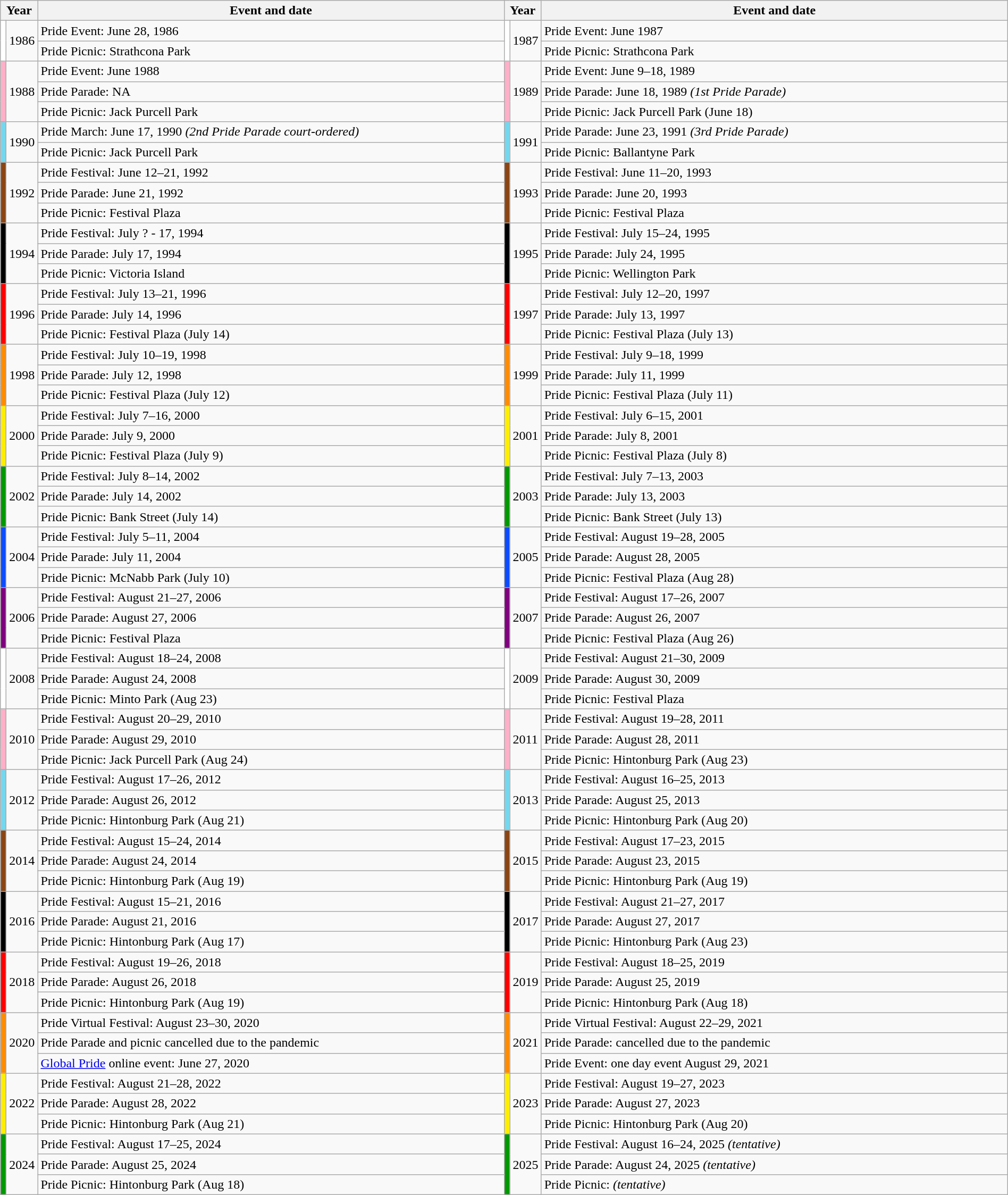<table class="wikitable" width=100%>
<tr>
<th colspan="2">Year</th>
<th width=50%>Event and date</th>
<th colspan="2">Year</th>
<th width=50%>Event and date</th>
</tr>
<tr>
<td rowspan="2" style="background-color:#FFFFFF;"></td>
<td rowspan="2">1986</td>
<td>Pride Event: June 28, 1986</td>
<td rowspan="2" style="background-color:#FFFFFF;"></td>
<td rowspan="2">1987</td>
<td>Pride Event: June 1987</td>
</tr>
<tr>
<td>Pride Picnic: Strathcona Park</td>
<td>Pride Picnic: Strathcona Park</td>
</tr>
<tr>
<td rowspan="3" style="background-color:#FFAFC7;"></td>
<td rowspan="3">1988</td>
<td>Pride Event: June 1988</td>
<td rowspan="3" style="background-color:#FFAFC7;"></td>
<td rowspan="3">1989</td>
<td>Pride Event: June 9–18, 1989</td>
</tr>
<tr>
<td>Pride Parade: NA</td>
<td>Pride Parade: June 18, 1989 <em>(1st Pride Parade)</em></td>
</tr>
<tr>
<td>Pride Picnic: Jack Purcell Park</td>
<td>Pride Picnic: Jack Purcell Park (June 18)</td>
</tr>
<tr>
<td rowspan="2" style="background-color:#73D7EE;"></td>
<td rowspan="2">1990</td>
<td>Pride March: June 17, 1990 <em>(2nd Pride Parade court-ordered)</em></td>
<td rowspan="2" style="background-color:#73D7EE;"></td>
<td rowspan="2">1991</td>
<td>Pride Parade: June 23, 1991 <em>(3rd Pride Parade)</em>       </td>
</tr>
<tr>
<td>Pride Picnic: Jack Purcell Park</td>
<td>Pride Picnic: Ballantyne Park</td>
</tr>
<tr>
<td rowspan="3" style="background-color:#8B4513;"></td>
<td rowspan="3">1992</td>
<td>Pride Festival: June 12–21, 1992</td>
<td rowspan="3" style="background-color:#8B4513;"></td>
<td rowspan="3">1993</td>
<td>Pride Festival: June 11–20, 1993</td>
</tr>
<tr>
<td>Pride Parade: June 21, 1992</td>
<td>Pride Parade: June 20, 1993</td>
</tr>
<tr>
<td>Pride Picnic: Festival Plaza</td>
<td>Pride Picnic: Festival Plaza</td>
</tr>
<tr>
<td rowspan="3" style="background-color:#000000;"></td>
<td rowspan="3">1994</td>
<td>Pride Festival: July ? - 17, 1994</td>
<td rowspan="3" style="background-color:#000000;"></td>
<td rowspan="3">1995</td>
<td>Pride Festival: July 15–24, 1995</td>
</tr>
<tr>
<td>Pride Parade: July 17, 1994</td>
<td>Pride Parade: July 24, 1995</td>
</tr>
<tr>
<td>Pride Picnic: Victoria Island</td>
<td>Pride Picnic: Wellington Park</td>
</tr>
<tr>
<td rowspan="3" style="background-color:#FF0000;"></td>
<td rowspan="3">1996</td>
<td>Pride Festival: July 13–21, 1996</td>
<td rowspan="3" style="background-color:#FF0000;"></td>
<td rowspan="3">1997</td>
<td>Pride Festival: July 12–20, 1997</td>
</tr>
<tr>
<td>Pride Parade: July 14, 1996</td>
<td>Pride Parade: July 13, 1997</td>
</tr>
<tr>
<td>Pride Picnic: Festival Plaza (July 14)</td>
<td>Pride Picnic: Festival Plaza (July 13)</td>
</tr>
<tr>
<td rowspan="3" style="background-color:#FF8C00;"></td>
<td rowspan="3">1998</td>
<td>Pride Festival: July 10–19, 1998</td>
<td rowspan="3" style="background-color:#FF8C00;"></td>
<td rowspan="3">1999</td>
<td>Pride Festival: July 9–18, 1999</td>
</tr>
<tr>
<td>Pride Parade: July 12, 1998</td>
<td>Pride Parade: July 11, 1999</td>
</tr>
<tr>
<td>Pride Picnic: Festival Plaza (July 12)</td>
<td>Pride Picnic: Festival Plaza (July 11)</td>
</tr>
<tr>
<td rowspan="3" style="background-color:#FFED00;"></td>
<td rowspan="3">2000</td>
<td>Pride Festival: July 7–16, 2000</td>
<td rowspan="3" style="background-color:#FFED00;"></td>
<td rowspan="3">2001</td>
<td>Pride Festival: July 6–15, 2001</td>
</tr>
<tr>
<td>Pride Parade: July 9, 2000</td>
<td>Pride Parade: July 8, 2001</td>
</tr>
<tr>
<td>Pride Picnic: Festival Plaza (July 9)</td>
<td>Pride Picnic: Festival Plaza (July 8)</td>
</tr>
<tr>
<td rowspan="3" style="background-color:#009901;"></td>
<td rowspan="3">2002</td>
<td>Pride Festival: July 8–14, 2002</td>
<td rowspan="3" style="background-color:#009901;"></td>
<td rowspan="3">2003</td>
<td>Pride Festival: July 7–13, 2003</td>
</tr>
<tr>
<td>Pride Parade: July 14, 2002</td>
<td>Pride Parade: July 13, 2003</td>
</tr>
<tr>
<td>Pride Picnic: Bank Street (July 14)</td>
<td>Pride Picnic: Bank Street (July 13)</td>
</tr>
<tr>
<td rowspan="3" style="background-color:#0C4CFF;"></td>
<td rowspan="3">2004</td>
<td>Pride Festival: July 5–11, 2004</td>
<td rowspan="3" style="background-color:#0C4CFF;"></td>
<td rowspan="3">2005</td>
<td>Pride Festival: August 19–28, 2005</td>
</tr>
<tr>
<td>Pride Parade: July 11, 2004</td>
<td>Pride Parade: August 28, 2005</td>
</tr>
<tr>
<td>Pride Picnic: McNabb Park (July 10)</td>
<td>Pride Picnic: Festival Plaza (Aug 28)</td>
</tr>
<tr>
<td rowspan="3" style="background-color:#800080;"></td>
<td rowspan="3">2006</td>
<td>Pride Festival: August 21–27, 2006</td>
<td rowspan="3" style="background-color:#800080;"></td>
<td rowspan="3">2007</td>
<td>Pride Festival: August 17–26, 2007</td>
</tr>
<tr>
<td>Pride Parade: August 27, 2006</td>
<td>Pride Parade: August 26, 2007</td>
</tr>
<tr>
<td>Pride Picnic: Festival Plaza</td>
<td>Pride Picnic: Festival Plaza (Aug 26)</td>
</tr>
<tr>
<td rowspan="3" style="background-color:#FFFFFF;"></td>
<td rowspan="3">2008</td>
<td>Pride Festival: August 18–24, 2008</td>
<td rowspan="3" style="background-color:#FFFFFF;"></td>
<td rowspan="3">2009</td>
<td>Pride Festival: August 21–30, 2009</td>
</tr>
<tr>
<td>Pride Parade: August 24, 2008</td>
<td>Pride Parade: August 30, 2009</td>
</tr>
<tr>
<td>Pride Picnic: Minto Park (Aug 23)</td>
<td>Pride Picnic: Festival Plaza</td>
</tr>
<tr>
<td rowspan="3" style="background-color:#FFAFC7;"></td>
<td rowspan="3">2010</td>
<td>Pride Festival: August 20–29, 2010</td>
<td rowspan="3" style="background-color:#FFAFC7;"></td>
<td rowspan="3">2011</td>
<td>Pride Festival: August 19–28, 2011</td>
</tr>
<tr>
<td>Pride Parade: August 29, 2010</td>
<td>Pride Parade: August 28, 2011</td>
</tr>
<tr>
<td>Pride Picnic: Jack Purcell Park (Aug 24)</td>
<td>Pride Picnic: Hintonburg Park (Aug 23)</td>
</tr>
<tr>
<td rowspan="3" style="background-color:#73D7EE;"></td>
<td rowspan="3">2012</td>
<td>Pride Festival: August 17–26, 2012</td>
<td rowspan="3" style="background-color:#73D7EE;"></td>
<td rowspan="3">2013</td>
<td>Pride Festival: August 16–25, 2013</td>
</tr>
<tr>
<td>Pride Parade: August 26, 2012</td>
<td>Pride Parade: August 25, 2013</td>
</tr>
<tr>
<td>Pride Picnic: Hintonburg Park (Aug 21)</td>
<td>Pride Picnic: Hintonburg Park (Aug 20)</td>
</tr>
<tr>
<td rowspan="3" style="background-color:#8B4513;"></td>
<td rowspan="3">2014</td>
<td>Pride Festival: August 15–24, 2014</td>
<td rowspan="3" style="background-color:#8B4513;"></td>
<td rowspan="3">2015</td>
<td>Pride Festival: August 17–23, 2015</td>
</tr>
<tr>
<td>Pride Parade: August 24, 2014</td>
<td>Pride Parade: August 23, 2015</td>
</tr>
<tr>
<td>Pride Picnic: Hintonburg Park (Aug 19)</td>
<td>Pride Picnic: Hintonburg Park (Aug 19)</td>
</tr>
<tr>
<td rowspan="3" style="background-color:#000000;"></td>
<td rowspan="3">2016</td>
<td>Pride Festival: August 15–21, 2016</td>
<td rowspan="3" style="background-color:#000000;"></td>
<td rowspan="3">2017</td>
<td>Pride Festival: August 21–27, 2017</td>
</tr>
<tr>
<td>Pride Parade: August 21, 2016</td>
<td>Pride Parade: August 27, 2017</td>
</tr>
<tr>
<td>Pride Picnic: Hintonburg Park (Aug 17)</td>
<td>Pride Picnic: Hintonburg Park (Aug 23)</td>
</tr>
<tr>
<td rowspan="3" style="background-color:#FF0000;"></td>
<td rowspan="3">2018</td>
<td>Pride Festival: August 19–26, 2018</td>
<td rowspan="3" style="background-color:#FF0000;"></td>
<td rowspan="3">2019</td>
<td>Pride Festival: August 18–25, 2019</td>
</tr>
<tr>
<td>Pride Parade: August 26, 2018</td>
<td>Pride Parade: August 25, 2019</td>
</tr>
<tr>
<td>Pride Picnic: Hintonburg Park (Aug 19)</td>
<td>Pride Picnic: Hintonburg Park (Aug 18)</td>
</tr>
<tr>
<td rowspan="3" style="background-color:#FF8C00;"></td>
<td rowspan="3">2020</td>
<td>Pride Virtual Festival: August 23–30, 2020</td>
<td rowspan="3" style="background-color:#FF8C00;"></td>
<td rowspan="3">2021</td>
<td>Pride Virtual Festival: August 22–29, 2021</td>
</tr>
<tr>
<td>Pride Parade and picnic cancelled due to the pandemic</td>
<td>Pride Parade: cancelled due to the pandemic</td>
</tr>
<tr>
<td><a href='#'>Global Pride</a> online event: June 27, 2020</td>
<td>Pride Event: one day event August 29, 2021</td>
</tr>
<tr>
<td rowspan="3" style="background-color:#FFED00;"></td>
<td rowspan="3">2022</td>
<td>Pride Festival: August 21–28, 2022</td>
<td rowspan="3" style="background-color:#FFED00;"></td>
<td rowspan="3">2023</td>
<td>Pride Festival: August 19–27, 2023</td>
</tr>
<tr>
<td>Pride Parade: August 28, 2022</td>
<td>Pride Parade: August 27, 2023</td>
</tr>
<tr>
<td>Pride Picnic: Hintonburg Park (Aug 21)</td>
<td>Pride Picnic: Hintonburg Park (Aug 20)</td>
</tr>
<tr>
<td rowspan="3" style="background-color:#009901;"></td>
<td rowspan="3">2024</td>
<td>Pride Festival: August 17–25, 2024</td>
<td rowspan="3" style="background-color:#009901;"></td>
<td rowspan="3">2025</td>
<td>Pride Festival: August 16–24, 2025 <em>(tentative)</em></td>
</tr>
<tr>
<td>Pride Parade: August 25, 2024</td>
<td>Pride Parade: August 24, 2025 <em>(tentative)</em></td>
</tr>
<tr>
<td>Pride Picnic: Hintonburg Park (Aug 18)</td>
<td>Pride Picnic:  <em>(tentative)</em></td>
</tr>
</table>
